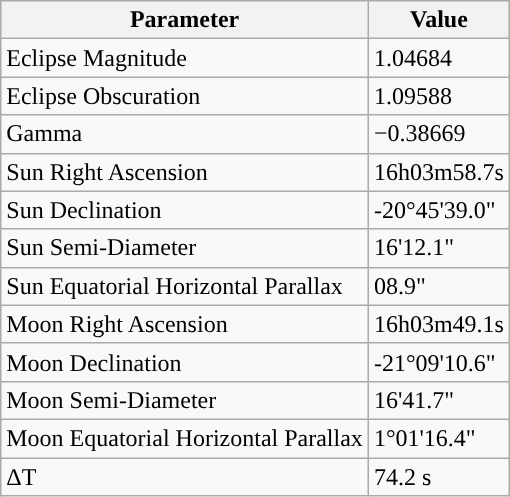<table class="wikitable">
<tr>
<th>Parameter</th>
<th>Value</th>
</tr>
<tr>
<td>Eclipse Magnitude</td>
<td>1.04684</td>
</tr>
<tr>
<td>Eclipse Obscuration</td>
<td>1.09588</td>
</tr>
<tr>
<td>Gamma</td>
<td>−0.38669</td>
</tr>
<tr>
<td>Sun Right Ascension</td>
<td>16h03m58.7s</td>
</tr>
<tr>
<td>Sun Declination</td>
<td>-20°45'39.0"</td>
</tr>
<tr>
<td>Sun Semi-Diameter</td>
<td>16'12.1"</td>
</tr>
<tr>
<td>Sun Equatorial Horizontal Parallax</td>
<td>08.9"</td>
</tr>
<tr>
<td>Moon Right Ascension</td>
<td>16h03m49.1s</td>
</tr>
<tr>
<td>Moon Declination</td>
<td>-21°09'10.6"</td>
</tr>
<tr>
<td>Moon Semi-Diameter</td>
<td>16'41.7"</td>
</tr>
<tr>
<td>Moon Equatorial Horizontal Parallax</td>
<td>1°01'16.4"</td>
</tr>
<tr>
<td>ΔT</td>
<td>74.2 s</td>
</tr>
</table>
